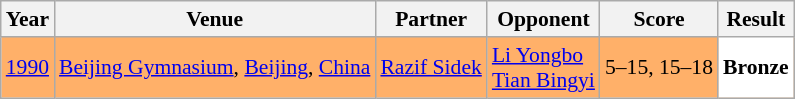<table class="sortable wikitable" style="font-size: 90%;">
<tr>
<th>Year</th>
<th>Venue</th>
<th>Partner</th>
<th>Opponent</th>
<th>Score</th>
<th>Result</th>
</tr>
<tr style="background:#FFB069">
<td align="center"><a href='#'>1990</a></td>
<td align="left"><a href='#'>Beijing Gymnasium</a>, <a href='#'>Beijing</a>, <a href='#'>China</a></td>
<td align="left"> <a href='#'>Razif Sidek</a></td>
<td align="left"> <a href='#'>Li Yongbo</a> <br>  <a href='#'>Tian Bingyi</a></td>
<td align="left">5–15, 15–18</td>
<td style="text-align:left; background:white"> <strong>Bronze</strong></td>
</tr>
</table>
